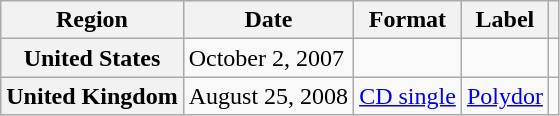<table class="wikitable plainrowheaders">
<tr>
<th scope="col">Region</th>
<th scope="col">Date</th>
<th scope="col">Format</th>
<th scope="col">Label</th>
<th scope="col"></th>
</tr>
<tr>
<th scope="row">United States</th>
<td>October 2, 2007</td>
<td></td>
<td></td>
<td></td>
</tr>
<tr>
<th scope="row">United Kingdom</th>
<td>August 25, 2008</td>
<td><a href='#'>CD single</a></td>
<td><a href='#'>Polydor</a></td>
<td></td>
</tr>
</table>
